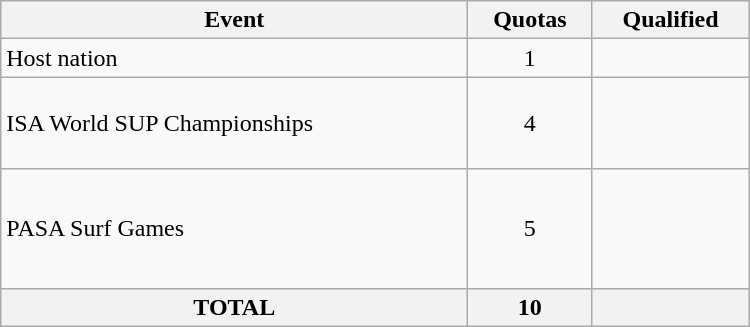<table class="wikitable" width=500>
<tr>
<th>Event</th>
<th>Quotas</th>
<th>Qualified</th>
</tr>
<tr>
<td>Host nation</td>
<td align="center">1</td>
<td></td>
</tr>
<tr>
<td>ISA World SUP Championships</td>
<td align="center">4</td>
<td><br><br><br></td>
</tr>
<tr>
<td>PASA Surf Games </td>
<td align="center">5</td>
<td><br><br><br><br></td>
</tr>
<tr>
<th>TOTAL</th>
<th>10</th>
<th></th>
</tr>
</table>
